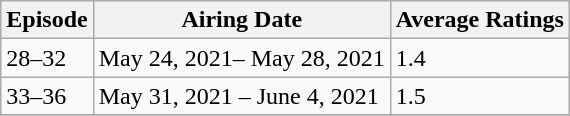<table class="wikitable">
<tr>
<th>Episode</th>
<th>Airing Date</th>
<th>Average Ratings</th>
</tr>
<tr>
<td>28–32</td>
<td>May 24, 2021– May 28, 2021</td>
<td>1.4</td>
</tr>
<tr>
<td>33–36</td>
<td>May 31, 2021 – June 4, 2021</td>
<td>1.5</td>
</tr>
<tr>
</tr>
</table>
